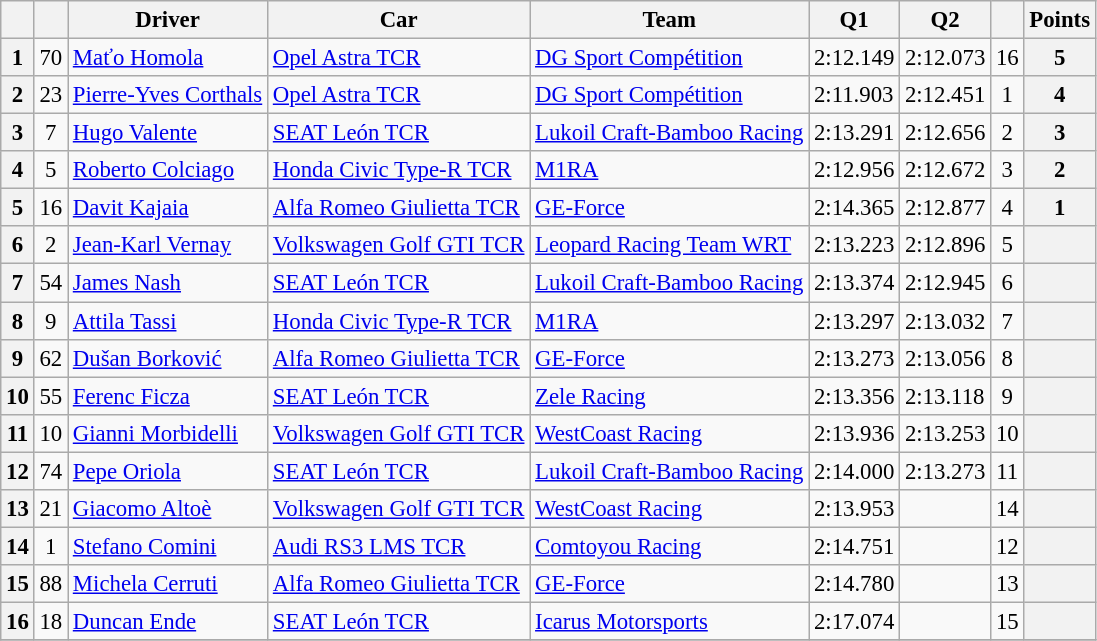<table class="wikitable sortable" style="font-size:95%">
<tr>
<th></th>
<th></th>
<th>Driver</th>
<th>Car</th>
<th>Team</th>
<th>Q1</th>
<th>Q2</th>
<th></th>
<th>Points</th>
</tr>
<tr>
<th>1</th>
<td align=center>70</td>
<td> <a href='#'>Maťo Homola</a></td>
<td><a href='#'>Opel Astra TCR</a></td>
<td> <a href='#'>DG Sport Compétition</a></td>
<td>2:12.149</td>
<td>2:12.073</td>
<td align=center>16</td>
<th>5</th>
</tr>
<tr>
<th>2</th>
<td align=center>23</td>
<td> <a href='#'>Pierre-Yves Corthals</a></td>
<td><a href='#'>Opel Astra TCR</a></td>
<td> <a href='#'>DG Sport Compétition</a></td>
<td>2:11.903</td>
<td>2:12.451</td>
<td align=center>1</td>
<th>4</th>
</tr>
<tr>
<th>3</th>
<td align=center>7</td>
<td> <a href='#'>Hugo Valente</a></td>
<td><a href='#'>SEAT León TCR</a></td>
<td> <a href='#'>Lukoil Craft-Bamboo Racing</a></td>
<td>2:13.291</td>
<td>2:12.656</td>
<td align=center>2</td>
<th>3</th>
</tr>
<tr>
<th>4</th>
<td align=center>5</td>
<td> <a href='#'>Roberto Colciago</a></td>
<td><a href='#'>Honda Civic Type-R TCR</a></td>
<td> <a href='#'>M1RA</a></td>
<td>2:12.956</td>
<td>2:12.672</td>
<td align=center>3</td>
<th>2</th>
</tr>
<tr>
<th>5</th>
<td align=center>16</td>
<td> <a href='#'>Davit Kajaia</a></td>
<td><a href='#'>Alfa Romeo Giulietta TCR</a></td>
<td> <a href='#'>GE-Force</a></td>
<td>2:14.365</td>
<td>2:12.877</td>
<td align=center>4</td>
<th>1</th>
</tr>
<tr>
<th>6</th>
<td align=center>2</td>
<td> <a href='#'>Jean-Karl Vernay</a></td>
<td><a href='#'>Volkswagen Golf GTI TCR</a></td>
<td> <a href='#'>Leopard Racing Team WRT</a></td>
<td>2:13.223</td>
<td>2:12.896</td>
<td align=center>5</td>
<th></th>
</tr>
<tr>
<th>7</th>
<td align=center>54</td>
<td> <a href='#'>James Nash</a></td>
<td><a href='#'>SEAT León TCR</a></td>
<td> <a href='#'>Lukoil Craft-Bamboo Racing</a></td>
<td>2:13.374</td>
<td>2:12.945</td>
<td align=center>6</td>
<th></th>
</tr>
<tr>
<th>8</th>
<td align=center>9</td>
<td> <a href='#'>Attila Tassi</a></td>
<td><a href='#'>Honda Civic Type-R TCR</a></td>
<td> <a href='#'>M1RA</a></td>
<td>2:13.297</td>
<td>2:13.032</td>
<td align=center>7</td>
<th></th>
</tr>
<tr>
<th>9</th>
<td align=center>62</td>
<td> <a href='#'>Dušan Borković</a></td>
<td><a href='#'>Alfa Romeo Giulietta TCR</a></td>
<td> <a href='#'>GE-Force</a></td>
<td>2:13.273</td>
<td>2:13.056</td>
<td align=center>8</td>
<th></th>
</tr>
<tr>
<th>10</th>
<td align=center>55</td>
<td> <a href='#'>Ferenc Ficza</a></td>
<td><a href='#'>SEAT León TCR</a></td>
<td> <a href='#'>Zele Racing</a></td>
<td>2:13.356</td>
<td>2:13.118</td>
<td align=center>9</td>
<th></th>
</tr>
<tr>
<th>11</th>
<td align=center>10</td>
<td> <a href='#'>Gianni Morbidelli</a></td>
<td><a href='#'>Volkswagen Golf GTI TCR</a></td>
<td> <a href='#'>WestCoast Racing</a></td>
<td>2:13.936</td>
<td>2:13.253</td>
<td align=center>10</td>
<th></th>
</tr>
<tr>
<th>12</th>
<td align=center>74</td>
<td> <a href='#'>Pepe Oriola</a></td>
<td><a href='#'>SEAT León TCR</a></td>
<td> <a href='#'>Lukoil Craft-Bamboo Racing</a></td>
<td>2:14.000</td>
<td>2:13.273</td>
<td align=center>11</td>
<th></th>
</tr>
<tr>
<th>13</th>
<td align=center>21</td>
<td> <a href='#'>Giacomo Altoè</a></td>
<td><a href='#'>Volkswagen Golf GTI TCR</a></td>
<td> <a href='#'>WestCoast Racing</a></td>
<td>2:13.953</td>
<td></td>
<td align=center>14</td>
<th></th>
</tr>
<tr>
<th>14</th>
<td align=center>1</td>
<td> <a href='#'>Stefano Comini</a></td>
<td><a href='#'>Audi RS3 LMS TCR</a></td>
<td> <a href='#'>Comtoyou Racing</a></td>
<td>2:14.751</td>
<td></td>
<td align=center>12</td>
<th></th>
</tr>
<tr>
<th>15</th>
<td align=center>88</td>
<td> <a href='#'>Michela Cerruti</a></td>
<td><a href='#'>Alfa Romeo Giulietta TCR</a></td>
<td> <a href='#'>GE-Force</a></td>
<td>2:14.780</td>
<td></td>
<td align=center>13</td>
<th></th>
</tr>
<tr>
<th>16</th>
<td align=center>18</td>
<td> <a href='#'>Duncan Ende</a></td>
<td><a href='#'>SEAT León TCR</a></td>
<td> <a href='#'>Icarus Motorsports</a></td>
<td>2:17.074</td>
<td></td>
<td align=center>15</td>
<th></th>
</tr>
<tr>
</tr>
</table>
